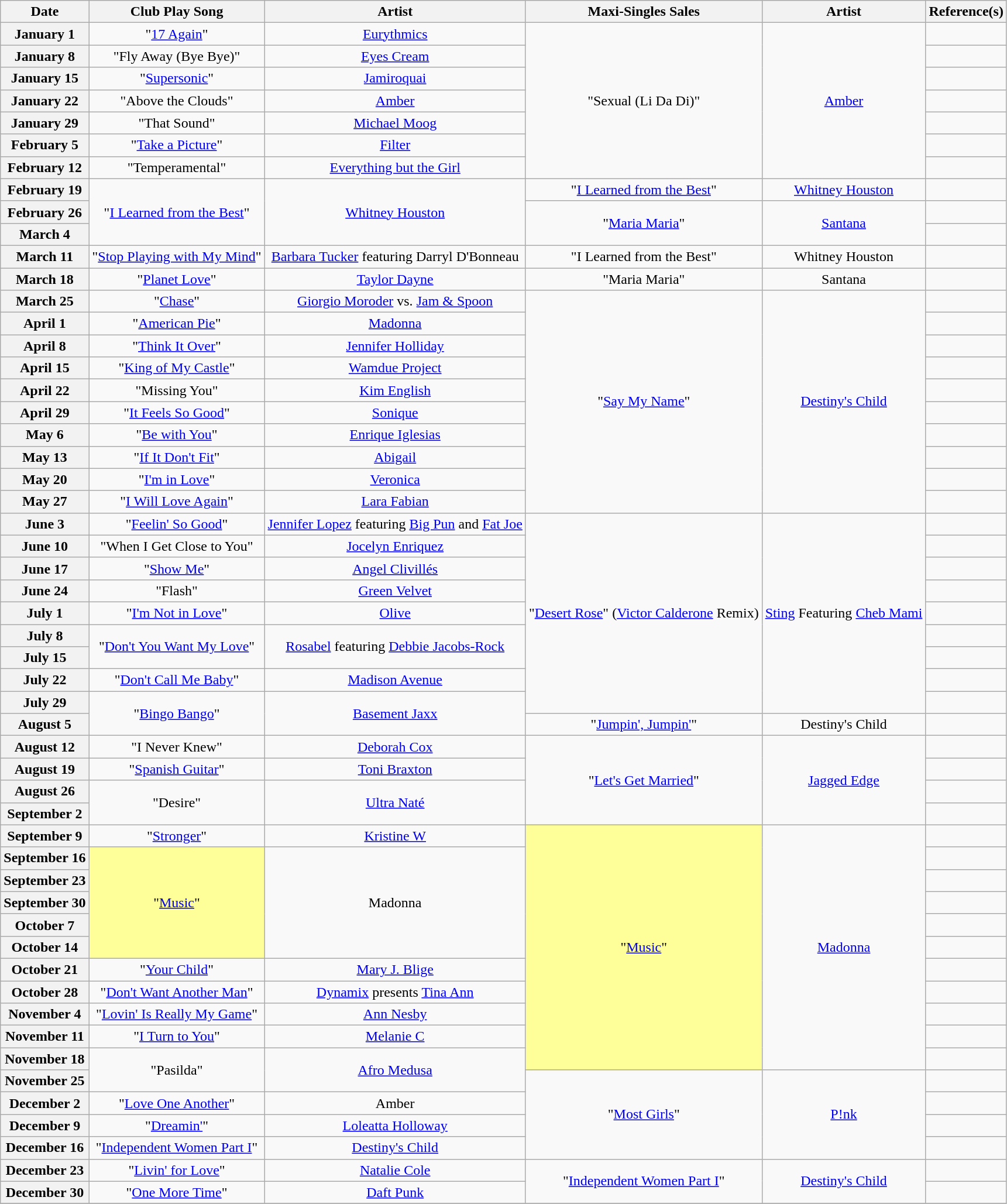<table class="wikitable plainrowheaders" style="text-align: center;">
<tr>
<th>Date</th>
<th>Club Play Song</th>
<th>Artist</th>
<th>Maxi-Singles Sales</th>
<th>Artist</th>
<th>Reference(s)</th>
</tr>
<tr>
<th scope="row">January 1</th>
<td>"<a href='#'>17 Again</a>"</td>
<td><a href='#'>Eurythmics</a></td>
<td rowspan="7">"Sexual (Li Da Di)"</td>
<td rowspan="7"><a href='#'>Amber</a></td>
<td></td>
</tr>
<tr>
<th scope="row">January 8</th>
<td>"Fly Away (Bye Bye)"</td>
<td><a href='#'>Eyes Cream</a></td>
<td></td>
</tr>
<tr>
<th scope="row">January 15</th>
<td>"<a href='#'>Supersonic</a>"</td>
<td><a href='#'>Jamiroquai</a></td>
<td></td>
</tr>
<tr>
<th scope="row">January 22</th>
<td>"Above the Clouds"</td>
<td><a href='#'>Amber</a></td>
<td></td>
</tr>
<tr>
<th scope="row">January 29</th>
<td>"That Sound"</td>
<td><a href='#'>Michael Moog</a></td>
<td></td>
</tr>
<tr>
<th scope="row">February 5</th>
<td>"<a href='#'>Take a Picture</a>"</td>
<td><a href='#'>Filter</a></td>
<td></td>
</tr>
<tr>
<th scope="row">February 12</th>
<td>"Temperamental"</td>
<td><a href='#'>Everything but the Girl</a></td>
<td></td>
</tr>
<tr>
<th scope="row">February 19</th>
<td rowspan="3">"<a href='#'>I Learned from the Best</a>"</td>
<td rowspan="3"><a href='#'>Whitney Houston</a></td>
<td>"<a href='#'>I Learned from the Best</a>"</td>
<td><a href='#'>Whitney Houston</a></td>
<td></td>
</tr>
<tr>
<th scope="row">February 26</th>
<td rowspan="2">"<a href='#'>Maria Maria</a>"</td>
<td rowspan="2"><a href='#'>Santana</a></td>
<td></td>
</tr>
<tr>
<th scope="row">March 4</th>
<td></td>
</tr>
<tr>
<th scope="row">March 11</th>
<td>"<a href='#'>Stop Playing with My Mind</a>"</td>
<td><a href='#'>Barbara Tucker</a> featuring Darryl D'Bonneau</td>
<td>"I Learned from the Best"</td>
<td>Whitney Houston</td>
<td></td>
</tr>
<tr>
<th scope="row">March 18</th>
<td>"<a href='#'>Planet Love</a>"</td>
<td><a href='#'>Taylor Dayne</a></td>
<td>"Maria Maria"</td>
<td>Santana</td>
<td></td>
</tr>
<tr>
<th scope="row">March 25</th>
<td>"<a href='#'>Chase</a>"</td>
<td><a href='#'>Giorgio Moroder</a> vs. <a href='#'>Jam & Spoon</a></td>
<td rowspan="10">"<a href='#'>Say My Name</a>"</td>
<td rowspan="10"><a href='#'>Destiny's Child</a></td>
<td></td>
</tr>
<tr>
<th scope="row">April 1</th>
<td>"<a href='#'>American Pie</a>"</td>
<td><a href='#'>Madonna</a></td>
<td></td>
</tr>
<tr>
<th scope="row">April 8</th>
<td>"<a href='#'>Think It Over</a>"</td>
<td><a href='#'>Jennifer Holliday</a></td>
<td></td>
</tr>
<tr>
<th scope="row">April 15</th>
<td>"<a href='#'>King of My Castle</a>"</td>
<td><a href='#'>Wamdue Project</a></td>
<td></td>
</tr>
<tr>
<th scope="row">April 22</th>
<td>"Missing You"</td>
<td><a href='#'>Kim English</a></td>
<td></td>
</tr>
<tr>
<th scope="row">April 29</th>
<td>"<a href='#'>It Feels So Good</a>"</td>
<td><a href='#'>Sonique</a></td>
<td></td>
</tr>
<tr>
<th scope="row">May 6</th>
<td>"<a href='#'>Be with You</a>"</td>
<td><a href='#'>Enrique Iglesias</a></td>
<td></td>
</tr>
<tr>
<th scope="row">May 13</th>
<td>"<a href='#'>If It Don't Fit</a>"</td>
<td><a href='#'>Abigail</a></td>
<td></td>
</tr>
<tr>
<th scope="row">May 20</th>
<td>"<a href='#'>I'm in Love</a>"</td>
<td><a href='#'>Veronica</a></td>
<td></td>
</tr>
<tr>
<th scope="row">May 27</th>
<td>"<a href='#'>I Will Love Again</a>"</td>
<td><a href='#'>Lara Fabian</a></td>
<td></td>
</tr>
<tr>
<th scope="row">June 3</th>
<td>"<a href='#'>Feelin' So Good</a>"</td>
<td><a href='#'>Jennifer Lopez</a> featuring <a href='#'>Big Pun</a> and <a href='#'>Fat Joe</a></td>
<td rowspan="9">"<a href='#'>Desert Rose</a>" (<a href='#'>Victor Calderone</a> Remix)</td>
<td rowspan="9"><a href='#'>Sting</a> Featuring <a href='#'>Cheb Mami</a></td>
<td></td>
</tr>
<tr>
<th scope="row">June 10</th>
<td>"When I Get Close to You"</td>
<td><a href='#'>Jocelyn Enriquez</a></td>
<td></td>
</tr>
<tr>
<th scope="row">June 17</th>
<td>"<a href='#'>Show Me</a>"</td>
<td><a href='#'>Angel Clivillés</a></td>
<td></td>
</tr>
<tr>
<th scope="row">June 24</th>
<td>"Flash"</td>
<td><a href='#'>Green Velvet</a></td>
<td></td>
</tr>
<tr>
<th scope="row">July 1</th>
<td>"<a href='#'>I'm Not in Love</a>"</td>
<td><a href='#'>Olive</a></td>
<td></td>
</tr>
<tr>
<th scope="row">July 8</th>
<td rowspan="2">"<a href='#'>Don't You Want My Love</a>"</td>
<td rowspan="2"><a href='#'>Rosabel</a> featuring <a href='#'>Debbie Jacobs-Rock</a></td>
<td></td>
</tr>
<tr>
<th scope="row">July 15</th>
<td></td>
</tr>
<tr>
<th scope="row">July 22</th>
<td>"<a href='#'>Don't Call Me Baby</a>"</td>
<td><a href='#'>Madison Avenue</a></td>
<td></td>
</tr>
<tr>
<th scope="row">July 29</th>
<td rowspan="2">"<a href='#'>Bingo Bango</a>"</td>
<td rowspan="2"><a href='#'>Basement Jaxx</a></td>
<td></td>
</tr>
<tr>
<th scope="row">August 5</th>
<td>"<a href='#'>Jumpin', Jumpin'</a>"</td>
<td>Destiny's Child</td>
<td></td>
</tr>
<tr>
<th scope="row">August 12</th>
<td>"I Never Knew"</td>
<td><a href='#'>Deborah Cox</a></td>
<td rowspan="4">"<a href='#'>Let's Get Married</a>"</td>
<td rowspan="4"><a href='#'>Jagged Edge</a></td>
<td></td>
</tr>
<tr>
<th scope="row">August 19</th>
<td>"<a href='#'>Spanish Guitar</a>"</td>
<td><a href='#'>Toni Braxton</a></td>
<td></td>
</tr>
<tr>
<th scope="row">August 26</th>
<td rowspan="2">"Desire"</td>
<td rowspan="2"><a href='#'>Ultra Naté</a></td>
<td></td>
</tr>
<tr>
<th scope="row">September 2</th>
<td></td>
</tr>
<tr>
<th scope="row">September 9</th>
<td>"<a href='#'>Stronger</a>"</td>
<td><a href='#'>Kristine W</a></td>
<td rowspan="11" style="background:#ff9;">"<a href='#'>Music</a>" </td>
<td rowspan="11"><a href='#'>Madonna</a></td>
<td></td>
</tr>
<tr>
<th scope="row">September 16</th>
<td rowspan="5" style="background:#ff9;">"<a href='#'>Music</a>" </td>
<td rowspan="5">Madonna</td>
<td></td>
</tr>
<tr>
<th scope="row">September 23</th>
<td></td>
</tr>
<tr>
<th scope="row">September 30</th>
<td></td>
</tr>
<tr>
<th scope="row">October 7</th>
<td></td>
</tr>
<tr>
<th scope="row">October 14</th>
<td></td>
</tr>
<tr>
<th scope="row">October 21</th>
<td>"<a href='#'>Your Child</a>"</td>
<td><a href='#'>Mary J. Blige</a></td>
<td></td>
</tr>
<tr>
<th scope="row">October 28</th>
<td>"<a href='#'>Don't Want Another Man</a>"</td>
<td><a href='#'>Dynamix</a> presents <a href='#'>Tina Ann</a></td>
<td></td>
</tr>
<tr>
<th scope="row">November 4</th>
<td>"<a href='#'>Lovin' Is Really My Game</a>"</td>
<td><a href='#'>Ann Nesby</a></td>
<td></td>
</tr>
<tr>
<th scope="row">November 11</th>
<td>"<a href='#'>I Turn to You</a>"</td>
<td><a href='#'>Melanie C</a></td>
<td></td>
</tr>
<tr>
<th scope="row">November 18</th>
<td rowspan="2">"Pasilda"</td>
<td rowspan="2"><a href='#'>Afro Medusa</a></td>
<td></td>
</tr>
<tr>
<th scope="row">November 25</th>
<td rowspan="4">"<a href='#'>Most Girls</a>"</td>
<td rowspan="4"><a href='#'>P!nk</a></td>
<td></td>
</tr>
<tr>
<th scope="row">December 2</th>
<td>"<a href='#'>Love One Another</a>"</td>
<td>Amber</td>
<td></td>
</tr>
<tr>
<th scope="row">December 9</th>
<td>"<a href='#'>Dreamin'</a>"</td>
<td><a href='#'>Loleatta Holloway</a></td>
<td></td>
</tr>
<tr>
<th scope="row">December 16</th>
<td>"<a href='#'>Independent Women Part I</a>"</td>
<td><a href='#'>Destiny's Child</a></td>
<td></td>
</tr>
<tr>
<th scope="row">December 23</th>
<td>"<a href='#'>Livin' for Love</a>"</td>
<td><a href='#'>Natalie Cole</a></td>
<td rowspan="2">"<a href='#'>Independent Women Part I</a>"</td>
<td rowspan="2"><a href='#'>Destiny's Child</a></td>
<td></td>
</tr>
<tr>
<th scope="row">December 30</th>
<td>"<a href='#'>One More Time</a>"</td>
<td><a href='#'>Daft Punk</a></td>
<td></td>
</tr>
<tr>
</tr>
</table>
